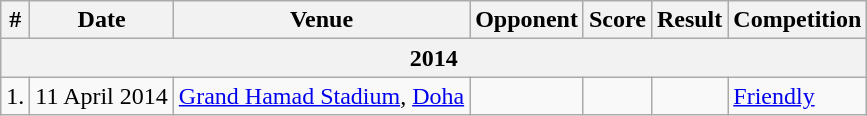<table class="wikitable">
<tr>
<th>#</th>
<th>Date</th>
<th>Venue</th>
<th>Opponent</th>
<th>Score</th>
<th>Result</th>
<th>Competition</th>
</tr>
<tr>
<th colspan="7">2014</th>
</tr>
<tr>
<td>1.</td>
<td>11 April 2014</td>
<td><a href='#'>Grand Hamad Stadium</a>, <a href='#'>Doha</a></td>
<td></td>
<td></td>
<td></td>
<td><a href='#'>Friendly</a></td>
</tr>
</table>
